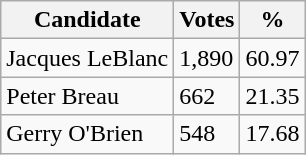<table class="wikitable">
<tr>
<th>Candidate</th>
<th>Votes</th>
<th>%</th>
</tr>
<tr>
<td>Jacques LeBlanc</td>
<td>1,890</td>
<td>60.97</td>
</tr>
<tr>
<td>Peter Breau</td>
<td>662</td>
<td>21.35</td>
</tr>
<tr>
<td>Gerry O'Brien</td>
<td>548</td>
<td>17.68</td>
</tr>
</table>
